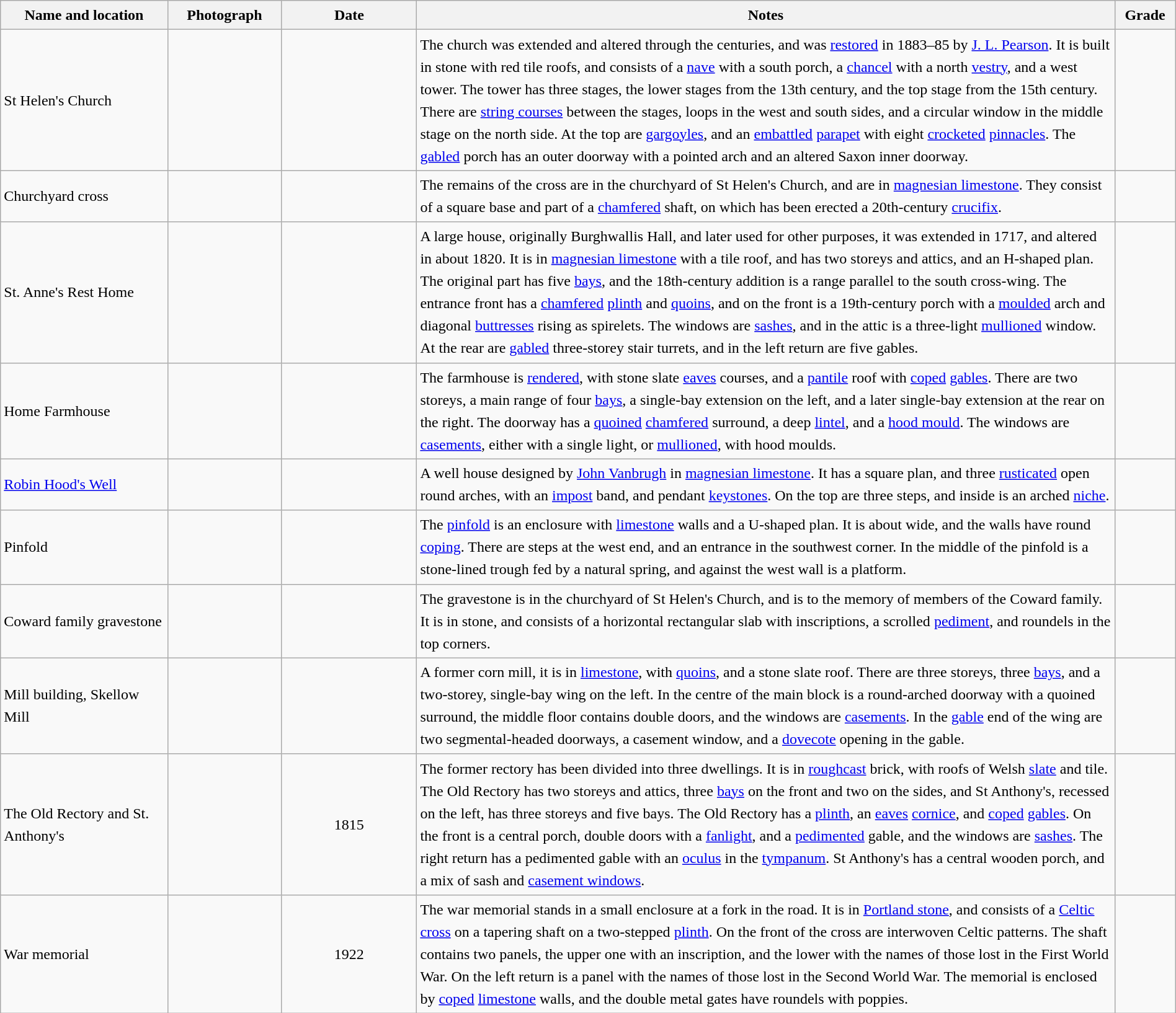<table class="wikitable sortable plainrowheaders" style="width:100%; border:0; text-align:left; line-height:150%;">
<tr>
<th scope="col"  style="width:150px">Name and location</th>
<th scope="col"  style="width:100px" class="unsortable">Photograph</th>
<th scope="col"  style="width:120px">Date</th>
<th scope="col"  style="width:650px" class="unsortable">Notes</th>
<th scope="col"  style="width:50px">Grade</th>
</tr>
<tr>
<td>St Helen's Church<br><small></small></td>
<td></td>
<td align="center"></td>
<td>The church was extended and altered through the centuries, and was <a href='#'>restored</a> in 1883–85 by <a href='#'>J. L. Pearson</a>.  It is built in stone with red tile roofs, and consists of a <a href='#'>nave</a> with a south porch, a <a href='#'>chancel</a> with a north <a href='#'>vestry</a>, and a west tower.  The tower has three stages, the lower stages from the 13th century, and the top stage from the 15th century.  There are <a href='#'>string courses</a> between the stages, loops in the west and south sides, and a circular window in the middle stage on the north side.  At the top are <a href='#'>gargoyles</a>, and an <a href='#'>embattled</a> <a href='#'>parapet</a> with eight <a href='#'>crocketed</a> <a href='#'>pinnacles</a>.  The <a href='#'>gabled</a> porch has an outer doorway with a pointed arch and an altered Saxon inner doorway.</td>
<td align="center" ></td>
</tr>
<tr>
<td>Churchyard cross<br><small></small></td>
<td></td>
<td align="center"></td>
<td>The remains of the cross are in the churchyard of St Helen's Church, and are in <a href='#'>magnesian limestone</a>.  They consist of a square base and part of a <a href='#'>chamfered</a> shaft, on which has been erected a 20th-century <a href='#'>crucifix</a>.</td>
<td align="center" ></td>
</tr>
<tr>
<td>St. Anne's Rest Home<br><small></small></td>
<td></td>
<td align="center"></td>
<td>A large house, originally Burghwallis Hall, and later used for other purposes, it was extended in 1717, and altered in about 1820.  It is in <a href='#'>magnesian limestone</a> with a tile roof, and has two storeys and attics, and an H-shaped plan.  The original part has five <a href='#'>bays</a>, and the 18th-century addition is a range parallel to the south cross-wing.  The entrance front has a <a href='#'>chamfered</a> <a href='#'>plinth</a> and <a href='#'>quoins</a>, and on the front is a 19th-century porch with a <a href='#'>moulded</a> arch and diagonal <a href='#'>buttresses</a> rising as spirelets.  The windows are <a href='#'>sashes</a>, and in the attic is a three-light <a href='#'>mullioned</a> window.  At the rear are <a href='#'>gabled</a> three-storey stair turrets, and in the left return are five gables.</td>
<td align="center" ></td>
</tr>
<tr>
<td>Home Farmhouse<br><small></small></td>
<td></td>
<td align="center"></td>
<td>The farmhouse is <a href='#'>rendered</a>, with stone slate <a href='#'>eaves</a> courses, and a <a href='#'>pantile</a> roof with <a href='#'>coped</a> <a href='#'>gables</a>.  There are two storeys, a main range of four <a href='#'>bays</a>, a single-bay extension on the left, and a later single-bay extension at the rear on the right.  The doorway has a <a href='#'>quoined</a> <a href='#'>chamfered</a> surround, a deep <a href='#'>lintel</a>, and a <a href='#'>hood mould</a>.  The windows are <a href='#'>casements</a>, either with a single light, or <a href='#'>mullioned</a>, with hood moulds.</td>
<td align="center" ></td>
</tr>
<tr>
<td><a href='#'>Robin Hood's Well</a><br><small></small></td>
<td></td>
<td align="center"></td>
<td>A well house designed by <a href='#'>John Vanbrugh</a> in <a href='#'>magnesian limestone</a>.  It has a square plan, and three <a href='#'>rusticated</a> open round arches, with an <a href='#'>impost</a> band, and pendant <a href='#'>keystones</a>.  On the top are three steps, and inside is an arched <a href='#'>niche</a>.</td>
<td align="center" ></td>
</tr>
<tr>
<td>Pinfold<br><small></small></td>
<td></td>
<td align="center"></td>
<td>The <a href='#'>pinfold</a> is an enclosure with <a href='#'>limestone</a> walls and a U-shaped plan.  It is about  wide, and the walls have round <a href='#'>coping</a>.  There are steps at the west end, and an entrance in the southwest corner.  In the middle of the pinfold is a stone-lined trough fed by a natural spring, and against the west wall is a platform.</td>
<td align="center" ></td>
</tr>
<tr>
<td>Coward family gravestone<br><small></small></td>
<td></td>
<td align="center"></td>
<td>The gravestone is in the churchyard of St Helen's Church, and is to the memory of members of the Coward family.  It is in stone, and consists of a horizontal rectangular slab with inscriptions, a scrolled <a href='#'>pediment</a>, and roundels in the top corners.</td>
<td align="center" ></td>
</tr>
<tr>
<td>Mill building, Skellow Mill<br><small></small></td>
<td></td>
<td align="center"></td>
<td>A former corn mill, it is in <a href='#'>limestone</a>, with <a href='#'>quoins</a>, and a stone slate roof.  There are three storeys, three <a href='#'>bays</a>, and a two-storey, single-bay wing on the left.  In the centre of the main block is a round-arched doorway with a quoined surround, the middle floor contains double doors, and the windows are <a href='#'>casements</a>.  In the <a href='#'>gable</a> end of the wing are two segmental-headed doorways, a casement window, and a <a href='#'>dovecote</a> opening in the gable.</td>
<td align="center" ></td>
</tr>
<tr>
<td>The Old Rectory and St. Anthony's<br><small></small></td>
<td></td>
<td align="center">1815</td>
<td>The former rectory has been divided into three dwellings.  It is in <a href='#'>roughcast</a> brick, with roofs of Welsh <a href='#'>slate</a> and tile.  The Old Rectory has two storeys and attics, three <a href='#'>bays</a> on the front and two on the sides, and St Anthony's, recessed on the left, has three storeys and five bays.  The Old Rectory has a <a href='#'>plinth</a>, an <a href='#'>eaves</a> <a href='#'>cornice</a>, and <a href='#'>coped</a> <a href='#'>gables</a>.  On the front is a central porch, double doors with a <a href='#'>fanlight</a>, and a <a href='#'>pedimented</a> gable, and the windows are <a href='#'>sashes</a>.  The right return has a pedimented gable with an <a href='#'>oculus</a> in the <a href='#'>tympanum</a>.  St Anthony's has a central wooden porch, and a mix of sash and <a href='#'>casement windows</a>.</td>
<td align="center" ></td>
</tr>
<tr>
<td>War memorial<br><small></small></td>
<td></td>
<td align="center">1922</td>
<td>The war memorial stands in a small enclosure at a fork in the road.  It is in <a href='#'>Portland stone</a>, and consists of a <a href='#'>Celtic cross</a> on a tapering shaft on a two-stepped <a href='#'>plinth</a>.  On the front of the cross are interwoven Celtic patterns.  The shaft contains two panels, the upper one with an inscription, and the lower with the names of those lost in the First World War.  On the left return is a panel with the names of those lost in the Second World War.  The memorial is enclosed by <a href='#'>coped</a> <a href='#'>limestone</a> walls, and the double metal gates have roundels with poppies.</td>
<td align="center" ></td>
</tr>
<tr>
</tr>
</table>
